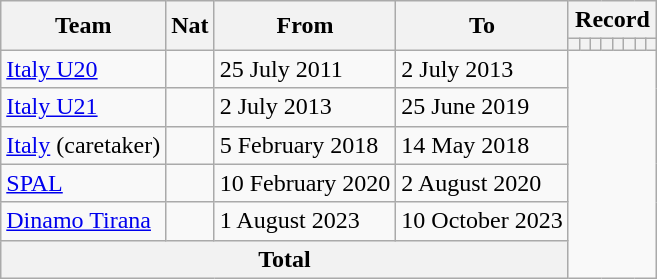<table class="wikitable" style="text-align:center">
<tr>
<th rowspan="2">Team</th>
<th rowspan="2">Nat</th>
<th rowspan="2">From</th>
<th rowspan="2">To</th>
<th colspan="8">Record</th>
</tr>
<tr>
<th></th>
<th></th>
<th></th>
<th></th>
<th></th>
<th></th>
<th></th>
<th></th>
</tr>
<tr>
<td align=left><a href='#'>Italy U20</a></td>
<td></td>
<td align=left>25 July 2011</td>
<td align=left>2 July 2013<br></td>
</tr>
<tr>
<td align=left><a href='#'>Italy U21</a></td>
<td></td>
<td align=left>2 July 2013</td>
<td align=left>25 June 2019<br></td>
</tr>
<tr>
<td align=left><a href='#'>Italy</a> (caretaker)</td>
<td></td>
<td align=left>5 February 2018</td>
<td align=left>14 May 2018<br></td>
</tr>
<tr>
<td align=left><a href='#'>SPAL</a></td>
<td></td>
<td align=left>10 February 2020</td>
<td align=left>2 August 2020<br></td>
</tr>
<tr>
<td align=left><a href='#'>Dinamo Tirana</a></td>
<td></td>
<td align=left>1 August 2023</td>
<td align=left>10 October 2023<br></td>
</tr>
<tr>
<th colspan=4>Total<br></th>
</tr>
</table>
